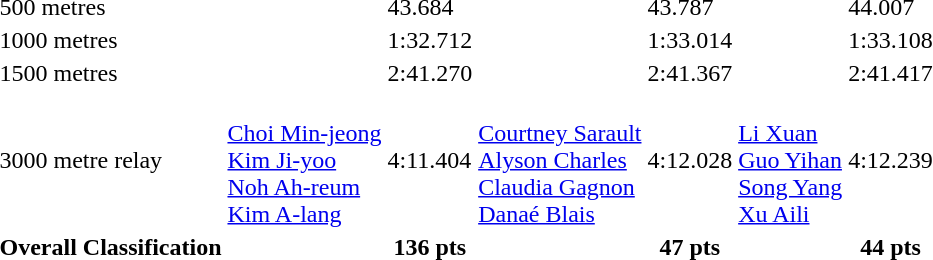<table>
<tr>
<td>500 metres</td>
<td></td>
<td>43.684</td>
<td></td>
<td>43.787</td>
<td></td>
<td>44.007</td>
</tr>
<tr>
<td>1000 metres</td>
<td></td>
<td>1:32.712</td>
<td></td>
<td>1:33.014</td>
<td></td>
<td>1:33.108</td>
</tr>
<tr>
<td>1500 metres</td>
<td></td>
<td>2:41.270</td>
<td></td>
<td>2:41.367</td>
<td></td>
<td>2:41.417</td>
</tr>
<tr>
<td>3000 metre relay</td>
<td><br><a href='#'>Choi Min-jeong</a><br><a href='#'>Kim Ji-yoo</a><br><a href='#'>Noh Ah-reum</a><br><a href='#'>Kim A-lang</a></td>
<td>4:11.404</td>
<td><br><a href='#'>Courtney Sarault</a><br><a href='#'>Alyson Charles</a><br><a href='#'>Claudia Gagnon</a><br><a href='#'>Danaé Blais</a></td>
<td>4:12.028</td>
<td><br><a href='#'>Li Xuan</a><br><a href='#'>Guo Yihan</a><br><a href='#'>Song Yang</a><br><a href='#'>Xu Aili</a></td>
<td>4:12.239</td>
</tr>
<tr>
<th>Overall Classification</th>
<th></th>
<th>136 pts</th>
<th></th>
<th>47 pts</th>
<th></th>
<th>44 pts</th>
</tr>
</table>
